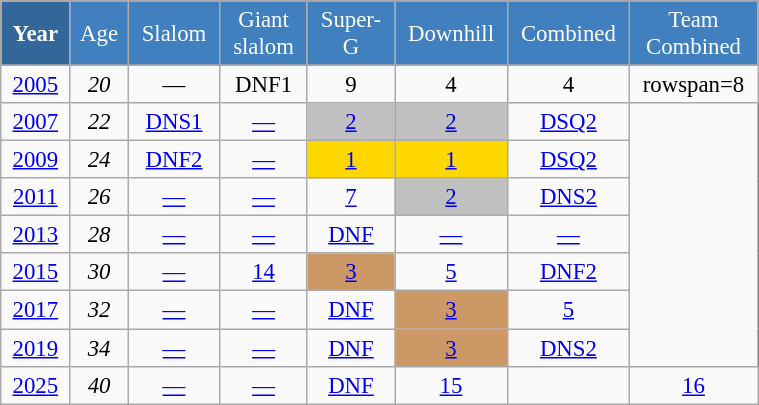<table class="wikitable" style="font-size:95%; text-align:center; border:grey solid 1px; border-collapse:collapse;" width="40%">
<tr style="background-color:#369; color:white;">
<td rowspan="2" colspan="1" width="4%"><strong>Year</strong></td>
</tr>
<tr style="background-color:#4180be; color:white;">
<td width="3%">Age</td>
<td width="5%">Slalom</td>
<td width="5%">Giant<br>slalom</td>
<td width="5%">Super-G</td>
<td width="5%">Downhill</td>
<td width="5%">Combined</td>
<td width="5%">Team Combined</td>
</tr>
<tr style="background-color:#8CB2D8; color:white;">
</tr>
<tr>
<td><a href='#'>2005</a></td>
<td><em>20</em></td>
<td>—</td>
<td>DNF1</td>
<td>9</td>
<td>4</td>
<td>4</td>
<td>rowspan=8</td>
</tr>
<tr>
<td><a href='#'>2007</a></td>
<td><em>22</em></td>
<td><a href='#'>DNS1</a></td>
<td><a href='#'>—</a></td>
<td style="background:silver;"><a href='#'>2</a></td>
<td style="background:silver;"><a href='#'>2</a></td>
<td><a href='#'>DSQ2</a></td>
</tr>
<tr>
<td><a href='#'>2009</a></td>
<td><em>24</em></td>
<td><a href='#'>DNF2</a></td>
<td><a href='#'>—</a></td>
<td style="background:gold;"><a href='#'>1</a></td>
<td style="background:gold;"><a href='#'>1</a></td>
<td><a href='#'>DSQ2</a></td>
</tr>
<tr>
<td><a href='#'>2011</a></td>
<td><em>26</em></td>
<td><a href='#'>—</a></td>
<td><a href='#'>—</a></td>
<td><a href='#'>7</a></td>
<td style="background:silver;"><a href='#'>2</a></td>
<td><a href='#'>DNS2</a></td>
</tr>
<tr>
<td><a href='#'>2013</a></td>
<td><em>28</em></td>
<td><a href='#'>—</a></td>
<td><a href='#'>—</a></td>
<td><a href='#'>DNF</a></td>
<td><a href='#'>—</a></td>
<td><a href='#'>—</a></td>
</tr>
<tr>
<td><a href='#'>2015</a></td>
<td><em>30</em></td>
<td><a href='#'>—</a></td>
<td><a href='#'>14</a></td>
<td style="background:#c96;"><a href='#'>3</a></td>
<td><a href='#'>5</a></td>
<td><a href='#'>DNF2</a></td>
</tr>
<tr>
<td><a href='#'>2017</a></td>
<td><em>32</em></td>
<td><a href='#'>—</a></td>
<td><a href='#'>—</a></td>
<td><a href='#'>DNF</a></td>
<td style="background:#c96;"><a href='#'>3</a></td>
<td><a href='#'>5</a></td>
</tr>
<tr>
<td><a href='#'>2019</a></td>
<td><em>34</em></td>
<td><a href='#'>—</a></td>
<td><a href='#'>—</a></td>
<td><a href='#'>DNF</a></td>
<td style="background:#c96;"><a href='#'>3</a></td>
<td><a href='#'>DNS2</a></td>
</tr>
<tr>
<td><a href='#'>2025</a></td>
<td><em>40</em></td>
<td><a href='#'>—</a></td>
<td><a href='#'>—</a></td>
<td><a href='#'>DNF</a></td>
<td><a href='#'>15</a></td>
<td></td>
<td><a href='#'>16</a></td>
</tr>
</table>
